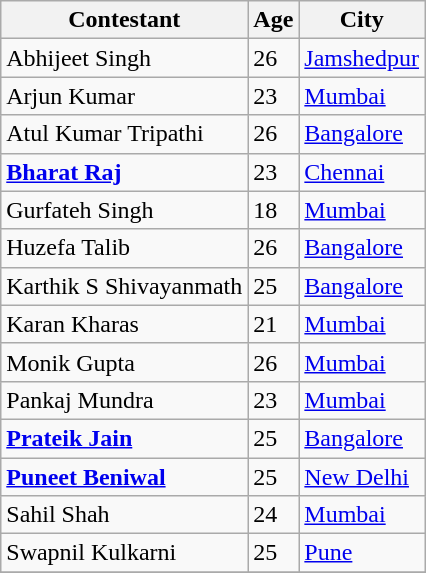<table class="wikitable">
<tr>
<th>Contestant</th>
<th>Age</th>
<th>City</th>
</tr>
<tr>
<td>Abhijeet Singh</td>
<td>26</td>
<td><a href='#'>Jamshedpur</a></td>
</tr>
<tr>
<td>Arjun Kumar</td>
<td>23</td>
<td><a href='#'>Mumbai</a></td>
</tr>
<tr>
<td>Atul Kumar Tripathi</td>
<td>26</td>
<td><a href='#'>Bangalore</a></td>
</tr>
<tr>
<td><strong><a href='#'>Bharat Raj</a></strong></td>
<td>23</td>
<td><a href='#'>Chennai</a></td>
</tr>
<tr>
<td>Gurfateh Singh</td>
<td>18</td>
<td><a href='#'>Mumbai</a></td>
</tr>
<tr>
<td>Huzefa Talib</td>
<td>26</td>
<td><a href='#'>Bangalore</a></td>
</tr>
<tr>
<td>Karthik S Shivayanmath</td>
<td>25</td>
<td><a href='#'>Bangalore</a></td>
</tr>
<tr>
<td>Karan Kharas</td>
<td>21</td>
<td><a href='#'>Mumbai</a></td>
</tr>
<tr>
<td>Monik Gupta</td>
<td>26</td>
<td><a href='#'>Mumbai</a></td>
</tr>
<tr>
<td>Pankaj Mundra</td>
<td>23</td>
<td><a href='#'>Mumbai</a></td>
</tr>
<tr>
<td><strong><a href='#'>Prateik Jain</a></strong></td>
<td>25</td>
<td><a href='#'>Bangalore</a></td>
</tr>
<tr>
<td><strong><a href='#'>Puneet Beniwal</a></strong></td>
<td>25</td>
<td><a href='#'>New Delhi</a></td>
</tr>
<tr>
<td>Sahil Shah</td>
<td>24</td>
<td><a href='#'>Mumbai</a></td>
</tr>
<tr>
<td>Swapnil Kulkarni</td>
<td>25</td>
<td><a href='#'>Pune</a></td>
</tr>
<tr>
</tr>
</table>
